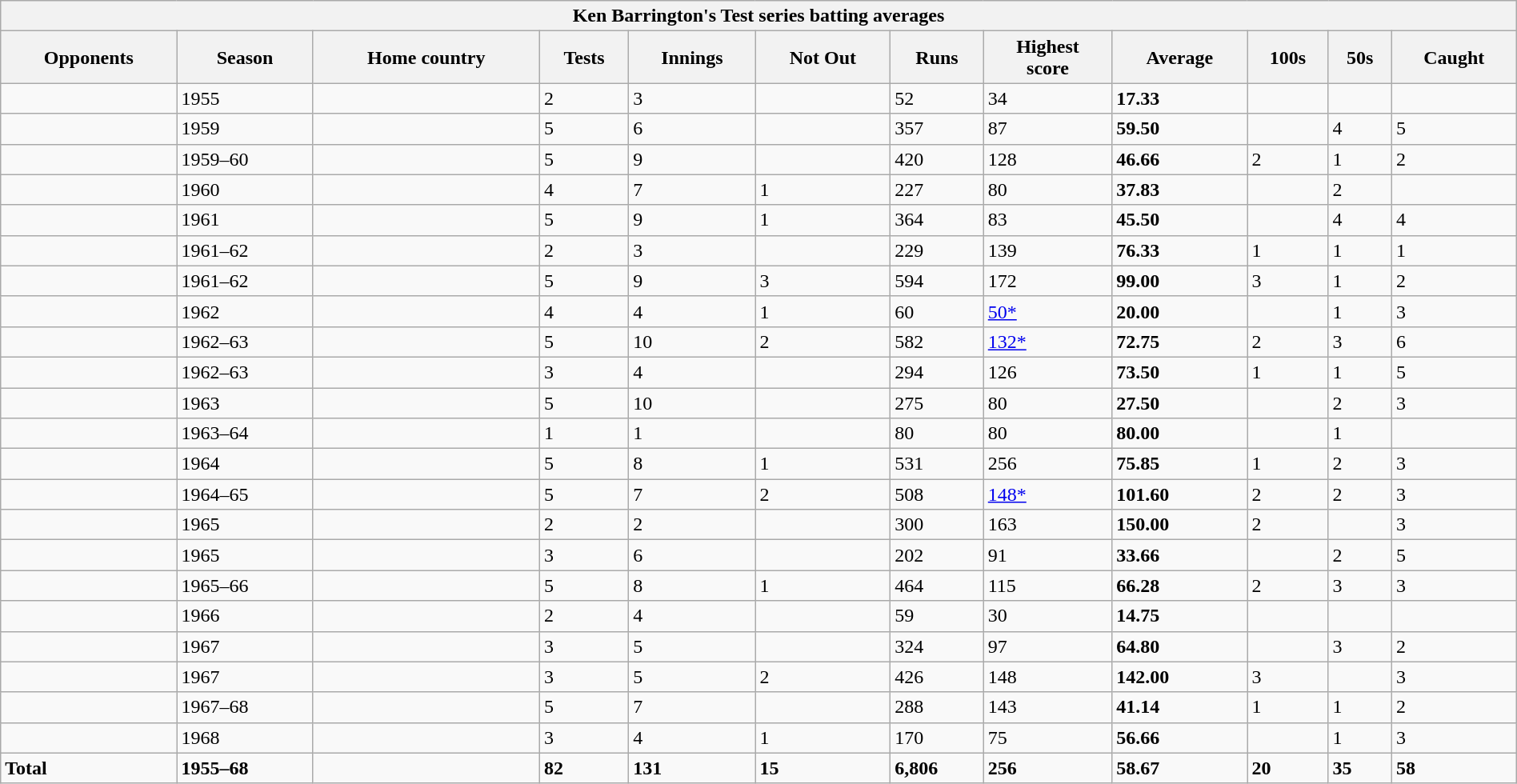<table class="wikitable" style="width:100%;">
<tr>
<th colspan=12>Ken Barrington's Test series batting averages </th>
</tr>
<tr>
<th>Opponents</th>
<th>Season</th>
<th>Home country</th>
<th>Tests</th>
<th>Innings</th>
<th>Not Out</th>
<th>Runs</th>
<th>Highest<br>score</th>
<th>Average</th>
<th>100s</th>
<th>50s</th>
<th>Caught</th>
</tr>
<tr>
<td></td>
<td>1955</td>
<td></td>
<td>2</td>
<td>3</td>
<td></td>
<td>52</td>
<td>34</td>
<td><strong>17.33</strong></td>
<td></td>
<td></td>
<td></td>
</tr>
<tr>
<td></td>
<td>1959</td>
<td></td>
<td>5</td>
<td>6</td>
<td></td>
<td>357</td>
<td>87</td>
<td><strong>59.50</strong></td>
<td></td>
<td>4</td>
<td>5</td>
</tr>
<tr>
<td></td>
<td>1959–60</td>
<td></td>
<td>5</td>
<td>9</td>
<td></td>
<td>420</td>
<td>128</td>
<td><strong>46.66</strong></td>
<td>2</td>
<td>1</td>
<td>2</td>
</tr>
<tr>
<td></td>
<td>1960</td>
<td></td>
<td>4</td>
<td>7</td>
<td>1</td>
<td>227</td>
<td>80</td>
<td><strong>37.83</strong></td>
<td></td>
<td>2</td>
<td></td>
</tr>
<tr>
<td></td>
<td>1961</td>
<td></td>
<td>5</td>
<td>9</td>
<td>1</td>
<td>364</td>
<td>83</td>
<td><strong>45.50</strong></td>
<td></td>
<td>4</td>
<td>4</td>
</tr>
<tr>
<td></td>
<td>1961–62</td>
<td></td>
<td>2</td>
<td>3</td>
<td></td>
<td>229</td>
<td>139</td>
<td><strong>76.33</strong></td>
<td>1</td>
<td>1</td>
<td>1</td>
</tr>
<tr>
<td></td>
<td>1961–62</td>
<td></td>
<td>5</td>
<td>9</td>
<td>3</td>
<td>594</td>
<td>172</td>
<td><strong>99.00</strong></td>
<td>3</td>
<td>1</td>
<td>2</td>
</tr>
<tr>
<td></td>
<td>1962</td>
<td></td>
<td>4</td>
<td>4</td>
<td>1</td>
<td>60</td>
<td><a href='#'>50*</a></td>
<td><strong>20.00</strong></td>
<td></td>
<td>1</td>
<td>3</td>
</tr>
<tr>
<td></td>
<td>1962–63</td>
<td></td>
<td>5</td>
<td>10</td>
<td>2</td>
<td>582</td>
<td><a href='#'>132*</a></td>
<td><strong>72.75</strong></td>
<td>2</td>
<td>3</td>
<td>6</td>
</tr>
<tr>
<td></td>
<td>1962–63</td>
<td></td>
<td>3</td>
<td>4</td>
<td></td>
<td>294</td>
<td>126</td>
<td><strong>73.50</strong></td>
<td>1</td>
<td>1</td>
<td>5</td>
</tr>
<tr>
<td></td>
<td>1963</td>
<td></td>
<td>5</td>
<td>10</td>
<td></td>
<td>275</td>
<td>80</td>
<td><strong>27.50</strong></td>
<td></td>
<td>2</td>
<td>3</td>
</tr>
<tr>
<td></td>
<td>1963–64</td>
<td></td>
<td>1</td>
<td>1</td>
<td></td>
<td>80</td>
<td>80</td>
<td><strong>80.00</strong></td>
<td></td>
<td>1</td>
<td></td>
</tr>
<tr>
<td></td>
<td>1964</td>
<td></td>
<td>5</td>
<td>8</td>
<td>1</td>
<td>531</td>
<td>256</td>
<td><strong>75.85</strong></td>
<td>1</td>
<td>2</td>
<td>3</td>
</tr>
<tr>
<td></td>
<td>1964–65</td>
<td></td>
<td>5</td>
<td>7</td>
<td>2</td>
<td>508</td>
<td><a href='#'>148*</a></td>
<td><strong>101.60</strong></td>
<td>2</td>
<td>2</td>
<td>3</td>
</tr>
<tr>
<td></td>
<td>1965</td>
<td></td>
<td>2</td>
<td>2</td>
<td></td>
<td>300</td>
<td>163</td>
<td><strong>150.00</strong></td>
<td>2</td>
<td></td>
<td>3</td>
</tr>
<tr>
<td></td>
<td>1965</td>
<td></td>
<td>3</td>
<td>6</td>
<td></td>
<td>202</td>
<td>91</td>
<td><strong>33.66</strong></td>
<td></td>
<td>2</td>
<td>5</td>
</tr>
<tr>
<td></td>
<td>1965–66</td>
<td></td>
<td>5</td>
<td>8</td>
<td>1</td>
<td>464</td>
<td>115</td>
<td><strong>66.28</strong></td>
<td>2</td>
<td>3</td>
<td>3</td>
</tr>
<tr>
<td></td>
<td>1966</td>
<td></td>
<td>2</td>
<td>4</td>
<td></td>
<td>59</td>
<td>30</td>
<td><strong>14.75</strong></td>
<td></td>
<td></td>
<td></td>
</tr>
<tr>
<td></td>
<td>1967</td>
<td></td>
<td>3</td>
<td>5</td>
<td></td>
<td>324</td>
<td>97</td>
<td><strong>64.80</strong></td>
<td></td>
<td>3</td>
<td>2</td>
</tr>
<tr>
<td></td>
<td>1967</td>
<td></td>
<td>3</td>
<td>5</td>
<td>2</td>
<td>426</td>
<td>148</td>
<td><strong>142.00</strong></td>
<td>3</td>
<td></td>
<td>3</td>
</tr>
<tr>
<td></td>
<td>1967–68</td>
<td></td>
<td>5</td>
<td>7</td>
<td></td>
<td>288</td>
<td>143</td>
<td><strong>41.14</strong></td>
<td>1</td>
<td>1</td>
<td>2</td>
</tr>
<tr>
<td></td>
<td>1968</td>
<td></td>
<td>3</td>
<td>4</td>
<td>1</td>
<td>170</td>
<td>75</td>
<td><strong>56.66</strong></td>
<td></td>
<td>1</td>
<td>3</td>
</tr>
<tr>
<td><strong>Total</strong></td>
<td><strong>1955–68</strong></td>
<td></td>
<td><strong>82</strong></td>
<td><strong>131</strong></td>
<td><strong>15</strong></td>
<td><strong>6,806</strong></td>
<td><strong>256</strong></td>
<td><strong>58.67</strong></td>
<td><strong>20</strong></td>
<td><strong>35</strong></td>
<td><strong>58</strong></td>
</tr>
</table>
